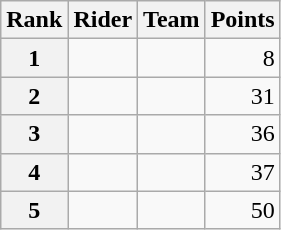<table class="wikitable">
<tr>
<th scope="col">Rank</th>
<th scope="col">Rider</th>
<th scope="col">Team</th>
<th scope="col">Points</th>
</tr>
<tr>
<th scope="row">1</th>
<td>  </td>
<td></td>
<td style="text-align:right;">8</td>
</tr>
<tr>
<th scope="row">2</th>
<td></td>
<td></td>
<td style="text-align:right;">31</td>
</tr>
<tr>
<th scope="row">3</th>
<td></td>
<td></td>
<td style="text-align:right;">36</td>
</tr>
<tr>
<th scope="row">4</th>
<td></td>
<td></td>
<td style="text-align:right;">37</td>
</tr>
<tr>
<th scope="row">5</th>
<td></td>
<td></td>
<td style="text-align:right;">50</td>
</tr>
</table>
